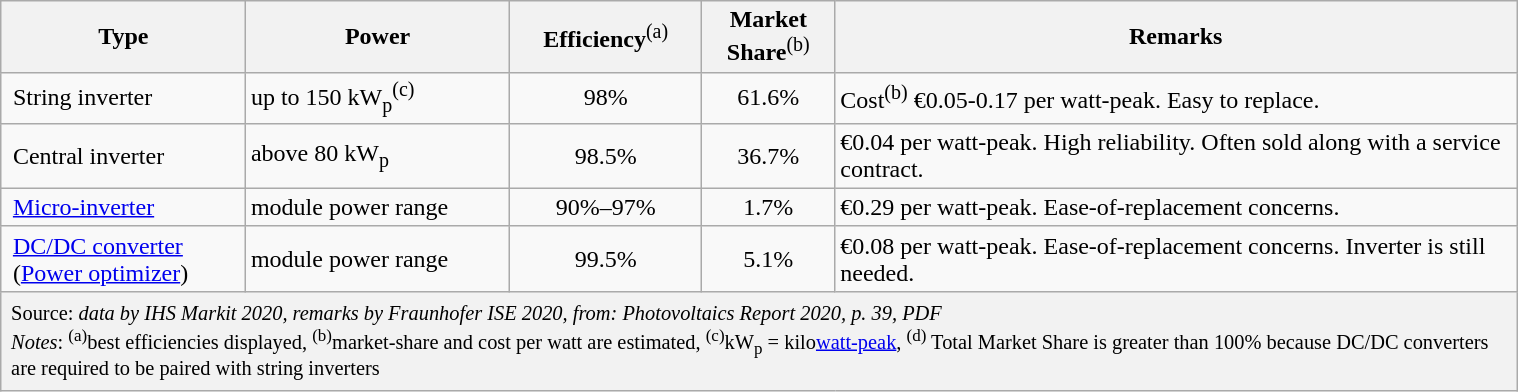<table class="wikitable" style="margin: 4px auto; max-width: 80%;">
<tr>
<th>Type</th>
<th>Power</th>
<th style="font-weight: normal;"><strong>Efficiency</strong><sup>(a)</sup></th>
<th style="font-weight: normal;"><strong>Market<br>Share</strong><sup>(b)</sup></th>
<th style="width: 45%;">Remarks</th>
</tr>
<tr>
<td> String inverter</td>
<td>up to 150 kW<sub>p</sub><sup>(c)</sup></td>
<td align="center">98%</td>
<td align="center">61.6%</td>
<td>Cost<sup>(b)</sup> €0.05-0.17 per watt-peak. Easy to replace.</td>
</tr>
<tr>
<td> Central inverter</td>
<td>above 80 kW<sub>p</sub></td>
<td align="center">98.5%</td>
<td align="center">36.7%</td>
<td>€0.04 per watt-peak. High reliability. Often sold along with a service contract.</td>
</tr>
<tr>
<td> <a href='#'>Micro-inverter</a></td>
<td>module power range</td>
<td align="center">90%–97%</td>
<td align="center">1.7%</td>
<td>€0.29 per watt-peak. Ease-of-replacement concerns.</td>
</tr>
<tr>
<td> <a href='#'>DC/DC converter</a><br> (<a href='#'>Power optimizer</a>)</td>
<td>module power range</td>
<td align="center">99.5%</td>
<td align="center">5.1%</td>
<td>€0.08 per watt-peak. Ease-of-replacement concerns. Inverter is still needed.</td>
</tr>
<tr>
<td colspan=5 style="font-size: 0.85em; padding: 6px; background-color: #f2f2f2;">Source: <em>data by IHS Markit 2020, remarks by Fraunhofer ISE 2020, from: Photovoltaics Report 2020, p. 39, PDF</em><br> <em>Notes</em>: <sup>(a)</sup>best efficiencies displayed, <sup>(b)</sup>market-share and cost per watt are estimated, <sup>(c)</sup>kW<sub>p</sub> = kilo<a href='#'>watt-peak</a>, <sup>(d)</sup> Total Market Share is greater than 100% because DC/DC converters are required to be paired with string inverters</td>
</tr>
</table>
